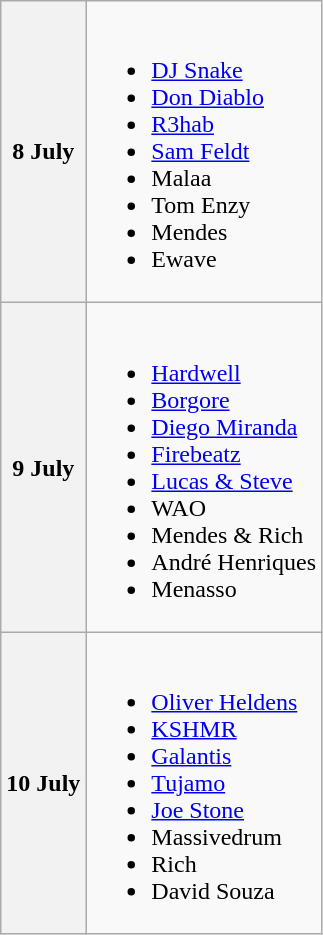<table class="wikitable">
<tr>
<th>8 July</th>
<td><br><ul><li><a href='#'>DJ Snake</a></li><li><a href='#'>Don Diablo</a></li><li><a href='#'>R3hab</a></li><li><a href='#'>Sam Feldt</a></li><li>Malaa</li><li>Tom Enzy</li><li>Mendes</li><li>Ewave</li></ul></td>
</tr>
<tr>
<th>9 July</th>
<td><br><ul><li><a href='#'>Hardwell</a></li><li><a href='#'>Borgore</a></li><li><a href='#'>Diego Miranda</a></li><li><a href='#'>Firebeatz</a></li><li><a href='#'>Lucas & Steve</a></li><li>WAO</li><li>Mendes & Rich</li><li>André Henriques</li><li>Menasso</li></ul></td>
</tr>
<tr>
<th>10 July</th>
<td><br><ul><li><a href='#'>Oliver Heldens</a></li><li><a href='#'>KSHMR</a></li><li><a href='#'>Galantis</a></li><li><a href='#'>Tujamo</a></li><li><a href='#'>Joe Stone</a></li><li>Massivedrum</li><li>Rich</li><li>David Souza</li></ul></td>
</tr>
</table>
